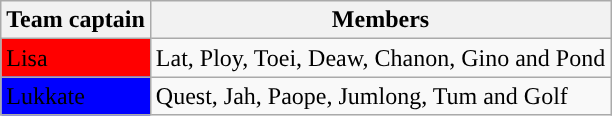<table class="wikitable">
<tr>
<th>Team captain</th>
<th>Members</th>
</tr>
<tr>
<td style="background:red"><span>Lisa</span></td>
<td>Lat, Ploy, Toei, Deaw, Chanon, Gino and Pond</td>
</tr>
<tr>
<td style="background:#0000FF"><span>Lukkate </span></td>
<td>Quest, Jah, Paope, Jumlong, Tum and Golf</td>
</tr>
</table>
